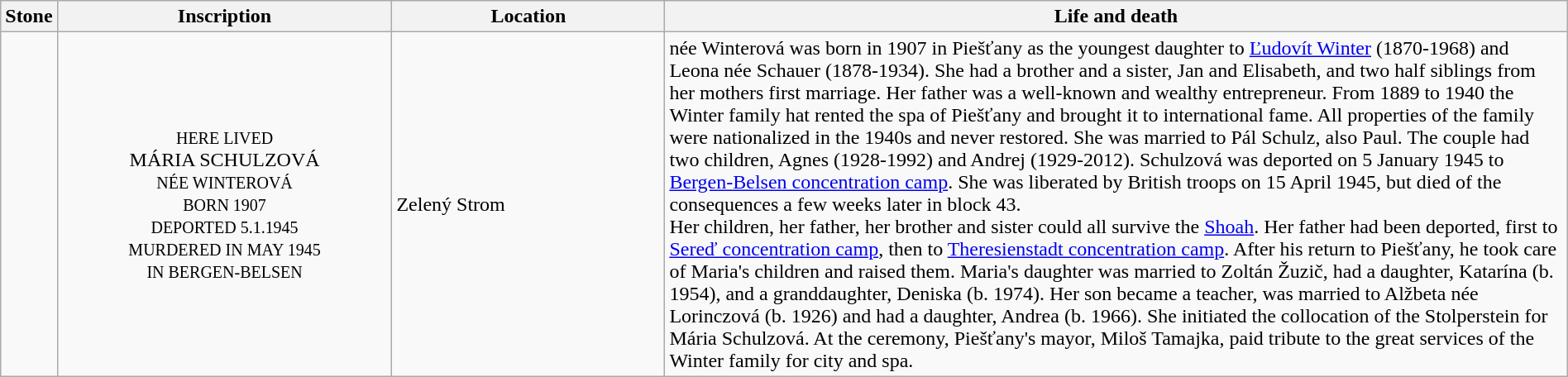<table class="wikitable sortable toptextcells" style="width:100%">
<tr>
<th class="hintergrundfarbe6 unsortable" width="120px">Stone</th>
<th class="hintergrundfarbe6 unsortable" style ="width:22%;">Inscription</th>
<th class="hintergrundfarbe6" data-sort-type="text" style ="width:18%;">Location</th>
<th class="hintergrundfarbe6" style="width:100%;">Life and death</th>
</tr>
<tr>
<td style="text-align:center"></td>
<td style="text-align:center"><div><small>HERE LIVED</small><br>MÁRIA SCHULZOVÁ<br><small>NÉE WINTEROVÁ<br>BORN 1907<br>DEPORTED 5.1.1945<br>MURDERED IN MAY 1945<br>IN BERGEN-BELSEN</small></div></td>
<td>Zelený Strom</td>
<td><strong></strong> née Winterová was born in 1907 in Piešťany as the youngest daughter to <a href='#'>Ľudovít Winter</a> (1870-1968) and Leona née Schauer (1878-1934). She had a brother and a sister, Jan and Elisabeth, and two half siblings from her mothers first marriage. Her father was a well-known and wealthy entrepreneur. From 1889 to 1940 the Winter family hat rented the spa of Piešťany and brought it to international fame. All properties of the family were nationalized in the 1940s and never restored. She was married to Pál Schulz, also Paul. The couple had two children, Agnes (1928-1992) and Andrej (1929-2012). Schulzová was deported on 5 January 1945 to <a href='#'>Bergen-Belsen concentration camp</a>. She was liberated by British troops on 15 April 1945, but died of the consequences a few weeks later in block 43.<br>Her children, her father, her brother and sister could all survive the <a href='#'>Shoah</a>. Her father had been deported, first to <a href='#'>Sereď concentration camp</a>, then to <a href='#'>Theresienstadt concentration camp</a>. After his return to Piešťany, he took care of Maria's children and raised them. Maria's daughter was married to Zoltán Žuzič, had a daughter, Katarína (b. 1954), and a granddaughter, Deniska (b. 1974). Her son became a teacher, was married to Alžbeta née Lorinczová (b. 1926) and had a daughter, Andrea (b. 1966). She initiated the collocation of the Stolperstein for Mária Schulzová. At the ceremony, Piešťany's mayor, Miloš Tamajka, paid tribute to the great services of the Winter family for city and spa.</td>
</tr>
</table>
